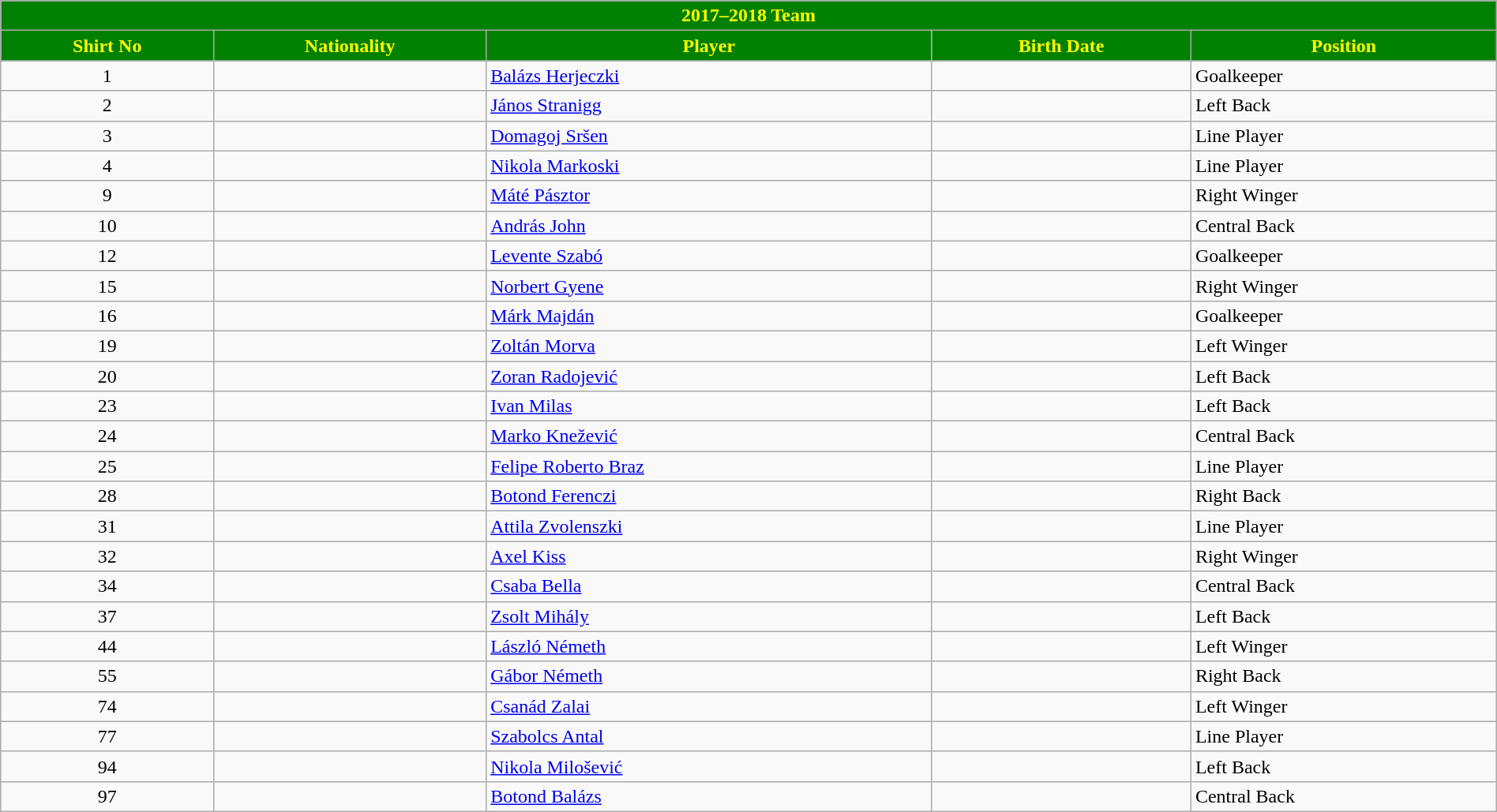<table class="wikitable collapsible collapsed" style="width:100%">
<tr>
<th colspan=5 style="background-color:green;color:yellow;text-align:center;"> <strong>2017–2018 Team</strong></th>
</tr>
<tr>
<th style="color:yellow; background:green">Shirt No</th>
<th style="color:yellow; background:green">Nationality</th>
<th style="color:yellow; background:green">Player</th>
<th style="color:yellow; background:green">Birth Date</th>
<th style="color:yellow; background:green">Position</th>
</tr>
<tr>
<td align=center>1</td>
<td></td>
<td><a href='#'>Balázs Herjeczki</a></td>
<td></td>
<td>Goalkeeper</td>
</tr>
<tr>
<td align=center>2</td>
<td></td>
<td><a href='#'>János Stranigg</a></td>
<td></td>
<td>Left Back</td>
</tr>
<tr>
<td align=center>3</td>
<td></td>
<td><a href='#'>Domagoj Sršen</a></td>
<td></td>
<td>Line Player</td>
</tr>
<tr>
<td align=center>4</td>
<td></td>
<td><a href='#'>Nikola Markoski</a></td>
<td></td>
<td>Line Player</td>
</tr>
<tr>
<td align=center>9</td>
<td></td>
<td><a href='#'>Máté Pásztor</a></td>
<td></td>
<td>Right Winger</td>
</tr>
<tr>
<td align=center>10</td>
<td></td>
<td><a href='#'>András John</a></td>
<td></td>
<td>Central Back</td>
</tr>
<tr>
<td align=center>12</td>
<td></td>
<td><a href='#'>Levente Szabó</a></td>
<td></td>
<td>Goalkeeper</td>
</tr>
<tr>
<td align=center>15</td>
<td></td>
<td><a href='#'>Norbert Gyene</a></td>
<td></td>
<td>Right Winger</td>
</tr>
<tr>
<td align=center>16</td>
<td></td>
<td><a href='#'>Márk Majdán</a></td>
<td></td>
<td>Goalkeeper</td>
</tr>
<tr>
<td align=center>19</td>
<td></td>
<td><a href='#'>Zoltán Morva</a></td>
<td></td>
<td>Left Winger</td>
</tr>
<tr>
<td align=center>20</td>
<td></td>
<td><a href='#'>Zoran Radojević</a></td>
<td></td>
<td>Left Back</td>
</tr>
<tr>
<td align=center>23</td>
<td></td>
<td><a href='#'>Ivan Milas</a></td>
<td></td>
<td>Left Back</td>
</tr>
<tr>
<td align=center>24</td>
<td></td>
<td><a href='#'>Marko Knežević</a></td>
<td></td>
<td>Central Back</td>
</tr>
<tr>
<td align=center>25</td>
<td></td>
<td><a href='#'>Felipe Roberto Braz</a></td>
<td></td>
<td>Line Player</td>
</tr>
<tr>
<td align=center>28</td>
<td></td>
<td><a href='#'>Botond Ferenczi</a></td>
<td></td>
<td>Right Back</td>
</tr>
<tr>
<td align=center>31</td>
<td></td>
<td><a href='#'>Attila Zvolenszki</a></td>
<td></td>
<td>Line Player</td>
</tr>
<tr>
<td align=center>32</td>
<td></td>
<td><a href='#'>Axel Kiss</a></td>
<td></td>
<td>Right Winger</td>
</tr>
<tr>
<td align=center>34</td>
<td></td>
<td><a href='#'>Csaba Bella</a></td>
<td></td>
<td>Central Back</td>
</tr>
<tr>
<td align=center>37</td>
<td></td>
<td><a href='#'>Zsolt Mihály</a></td>
<td></td>
<td>Left Back</td>
</tr>
<tr>
<td align=center>44</td>
<td></td>
<td><a href='#'>László Németh</a></td>
<td></td>
<td>Left Winger</td>
</tr>
<tr>
<td align=center>55</td>
<td></td>
<td><a href='#'>Gábor Németh</a></td>
<td></td>
<td>Right Back</td>
</tr>
<tr>
<td align=center>74</td>
<td></td>
<td><a href='#'>Csanád Zalai</a></td>
<td></td>
<td>Left Winger</td>
</tr>
<tr>
<td align=center>77</td>
<td></td>
<td><a href='#'>Szabolcs Antal</a></td>
<td></td>
<td>Line Player</td>
</tr>
<tr>
<td align=center>94</td>
<td></td>
<td><a href='#'>Nikola Milošević</a></td>
<td></td>
<td>Left Back</td>
</tr>
<tr>
<td align=center>97</td>
<td></td>
<td><a href='#'>Botond Balázs</a></td>
<td></td>
<td>Central Back</td>
</tr>
</table>
